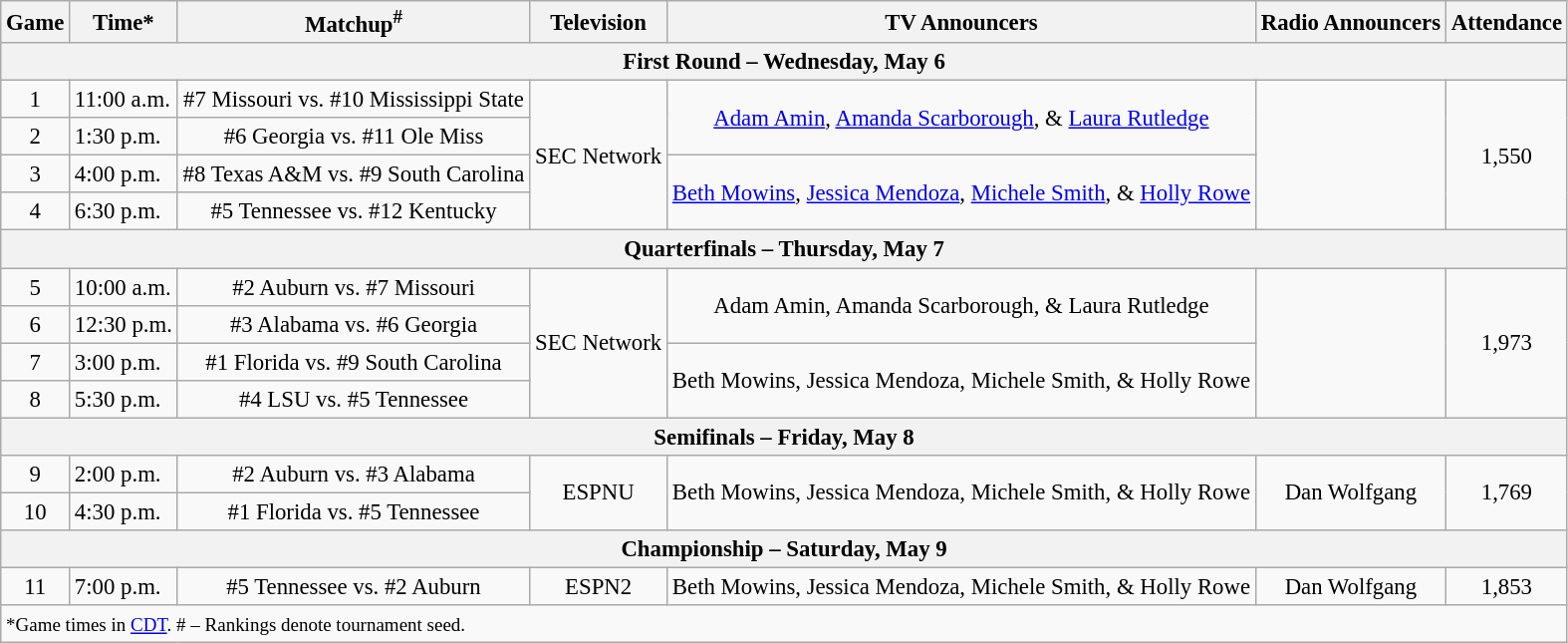<table class="wikitable" style="font-size: 95%">
<tr align="center">
<th>Game</th>
<th>Time*</th>
<th>Matchup<sup>#</sup></th>
<th>Television</th>
<th>TV Announcers</th>
<th>Radio Announcers</th>
<th>Attendance</th>
</tr>
<tr>
<th colspan=7>First Round – Wednesday, May 6</th>
</tr>
<tr>
<td style="text-align:center;">1</td>
<td>11:00 a.m.</td>
<td style="text-align:center;">#7 Missouri vs. #10 Mississippi State</td>
<td rowspan=4 style="text-align:center;">SEC Network</td>
<td rowspan=2 style="text-align:center;"><a href='#'>Adam Amin</a>, <a href='#'>Amanda Scarborough</a>, & <a href='#'>Laura Rutledge</a></td>
<td rowspan=4></td>
<td rowspan=4 style="text-align:center;">1,550</td>
</tr>
<tr>
<td style="text-align:center;">2</td>
<td>1:30 p.m.</td>
<td style="text-align:center;">#6 Georgia vs. #11 Ole Miss</td>
</tr>
<tr>
<td style="text-align:center;">3</td>
<td>4:00 p.m.</td>
<td style="text-align:center;">#8 Texas A&M vs. #9 South Carolina</td>
<td rowspan=2 style="text-align:center;"><a href='#'>Beth Mowins</a>, <a href='#'>Jessica Mendoza</a>, <a href='#'>Michele Smith</a>, & <a href='#'>Holly Rowe</a></td>
</tr>
<tr>
<td style="text-align:center;">4</td>
<td>6:30 p.m.</td>
<td style="text-align:center;">#5 Tennessee vs. #12 Kentucky</td>
</tr>
<tr>
<th colspan=7>Quarterfinals – Thursday, May 7</th>
</tr>
<tr>
<td style="text-align:center;">5</td>
<td>10:00 a.m.</td>
<td style="text-align:center;">#2 Auburn vs. #7 Missouri</td>
<td rowspan=4 style="text-align:center;">SEC Network</td>
<td rowspan=2 style="text-align:center;">Adam Amin, Amanda Scarborough, & Laura Rutledge</td>
<td rowspan=4></td>
<td rowspan=4 style="text-align:center;">1,973</td>
</tr>
<tr>
<td style="text-align:center;">6</td>
<td>12:30 p.m.</td>
<td style="text-align:center;">#3 Alabama vs. #6 Georgia</td>
</tr>
<tr>
<td style="text-align:center;">7</td>
<td>3:00 p.m.</td>
<td style="text-align:center;">#1 Florida vs. #9 South Carolina</td>
<td rowspan=2 style="text-align:center;">Beth Mowins, Jessica Mendoza, Michele Smith, & Holly Rowe</td>
</tr>
<tr>
<td style="text-align:center;">8</td>
<td>5:30 p.m.</td>
<td style="text-align:center;">#4 LSU vs. #5 Tennessee</td>
</tr>
<tr>
<th colspan=7>Semifinals – Friday, May 8</th>
</tr>
<tr>
<td style="text-align:center;">9</td>
<td>2:00 p.m.</td>
<td style="text-align:center;">#2 Auburn vs. #3 Alabama</td>
<td rowspan=2 style="text-align:center;">ESPNU</td>
<td rowspan=2 style="text-align:center;">Beth Mowins, Jessica Mendoza, Michele Smith, & Holly Rowe</td>
<td rowspan=2 style="text-align:center;">Dan Wolfgang</td>
<td rowspan=2 style="text-align:center;">1,769</td>
</tr>
<tr>
<td style="text-align:center;">10</td>
<td>4:30 p.m.</td>
<td style="text-align:center;">#1 Florida vs. #5 Tennessee</td>
</tr>
<tr>
<th colspan=7>Championship – Saturday, May 9</th>
</tr>
<tr>
<td style="text-align:center;">11</td>
<td>7:00 p.m.</td>
<td style="text-align:center;">#5 Tennessee vs. #2 Auburn</td>
<td style="text-align:center;">ESPN2</td>
<td style="text-align:center;">Beth Mowins, Jessica Mendoza, Michele Smith, & Holly Rowe</td>
<td style="text-align:center;">Dan Wolfgang</td>
<td style="text-align:center;">1,853</td>
</tr>
<tr>
<td colspan=7><small>*Game times in <a href='#'>CDT</a>. # – Rankings denote tournament seed.</small></td>
</tr>
</table>
